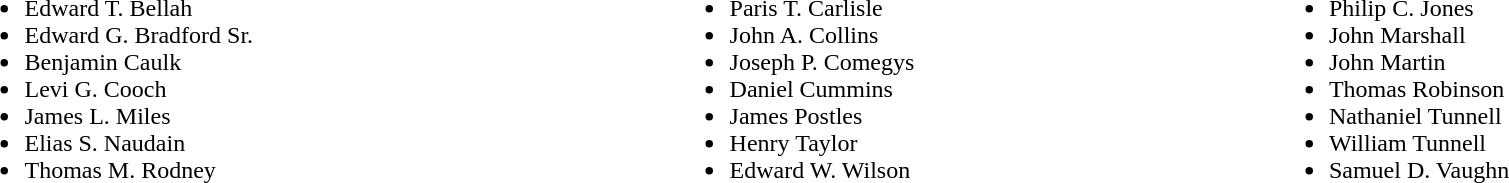<table width=100%>
<tr valign=top>
<td><br><ul><li>Edward T. Bellah</li><li>Edward G. Bradford Sr.</li><li>Benjamin Caulk</li><li>Levi G. Cooch</li><li>James L. Miles</li><li>Elias S. Naudain</li><li>Thomas M. Rodney</li></ul></td>
<td><br><ul><li>Paris T. Carlisle</li><li>John A. Collins</li><li>Joseph P. Comegys</li><li>Daniel Cummins</li><li>James Postles</li><li>Henry Taylor</li><li>Edward W. Wilson</li></ul></td>
<td><br><ul><li>Philip C. Jones</li><li>John Marshall</li><li>John Martin</li><li>Thomas Robinson</li><li>Nathaniel Tunnell</li><li>William Tunnell</li><li>Samuel D. Vaughn</li></ul></td>
</tr>
</table>
